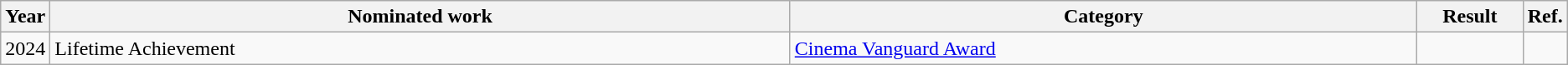<table class="wikitable">
<tr>
<th scope="col" style="width:1em;">Year</th>
<th scope="col" style="width:39em;">Nominated work</th>
<th scope="col" style="width:33em;">Category</th>
<th scope="col" style="width:5em;">Result</th>
<th scope="col" style="width:1em;">Ref.</th>
</tr>
<tr>
<td>2024</td>
<td>Lifetime Achievement</td>
<td><a href='#'>Cinema Vanguard Award</a></td>
<td></td>
<td></td>
</tr>
</table>
